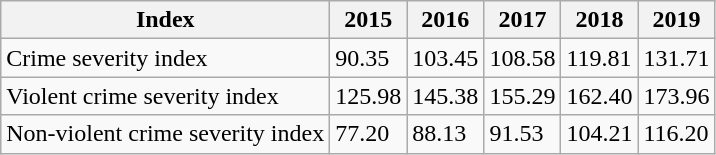<table class="wikitable mw-collapsible mw-collapsed">
<tr>
<th>Index</th>
<th>2015</th>
<th>2016</th>
<th>2017</th>
<th>2018</th>
<th>2019</th>
</tr>
<tr>
<td>Crime severity index</td>
<td>90.35</td>
<td>103.45</td>
<td>108.58</td>
<td>119.81</td>
<td>131.71</td>
</tr>
<tr>
<td>Violent crime severity index</td>
<td>125.98</td>
<td>145.38</td>
<td>155.29</td>
<td>162.40</td>
<td>173.96</td>
</tr>
<tr>
<td>Non-violent crime severity index</td>
<td>77.20</td>
<td>88.13</td>
<td>91.53</td>
<td>104.21</td>
<td>116.20</td>
</tr>
</table>
